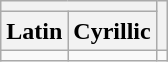<table class="wikitable">
<tr>
<th colspan="2"></th>
<th rowspan="2"></th>
</tr>
<tr>
<th>Latin</th>
<th>Cyrillic</th>
</tr>
<tr style="vertical-align:top; white-space:nowrap;">
<td></td>
<td></td>
<td></td>
</tr>
</table>
